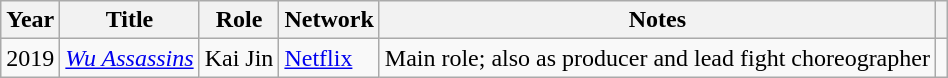<table class="wikitable sortable">
<tr>
<th>Year</th>
<th>Title</th>
<th>Role</th>
<th>Network</th>
<th class="unsortable">Notes</th>
<th class="unsortable"></th>
</tr>
<tr>
<td>2019</td>
<td><em><a href='#'>Wu Assassins</a></em></td>
<td>Kai Jin</td>
<td><a href='#'>Netflix</a></td>
<td>Main role; also as producer and lead fight choreographer</td>
<td align="center"></td>
</tr>
</table>
